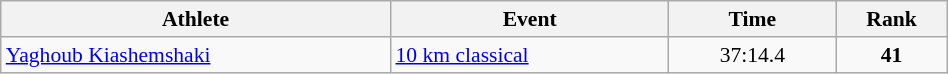<table class="wikitable" width="50%" style="text-align:center; font-size:90%">
<tr>
<th width="35%">Athlete</th>
<th width="25%">Event</th>
<th width="15%">Time</th>
<th width="10%">Rank</th>
</tr>
<tr>
<td align="left"><a href='#'>Yaghoub Kiashemshaki</a></td>
<td align="left"><a href='#'>10 km classical</a></td>
<td>37:14.4</td>
<td><strong>41</strong></td>
</tr>
</table>
